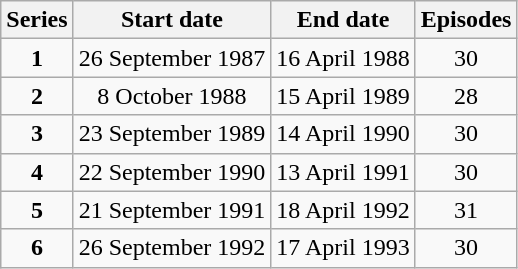<table class="wikitable" style="text-align:center;">
<tr>
<th>Series</th>
<th>Start date</th>
<th>End date</th>
<th>Episodes</th>
</tr>
<tr>
<td><strong>1</strong></td>
<td>26 September 1987</td>
<td>16 April 1988</td>
<td>30</td>
</tr>
<tr>
<td><strong>2</strong></td>
<td>8 October 1988</td>
<td>15 April 1989</td>
<td>28</td>
</tr>
<tr>
<td><strong>3</strong></td>
<td>23 September 1989</td>
<td>14 April 1990</td>
<td>30</td>
</tr>
<tr>
<td><strong>4</strong></td>
<td>22 September 1990</td>
<td>13 April 1991</td>
<td>30</td>
</tr>
<tr>
<td><strong>5</strong></td>
<td>21 September 1991</td>
<td>18 April 1992</td>
<td>31</td>
</tr>
<tr>
<td><strong>6</strong></td>
<td>26 September 1992</td>
<td>17 April 1993</td>
<td>30</td>
</tr>
</table>
